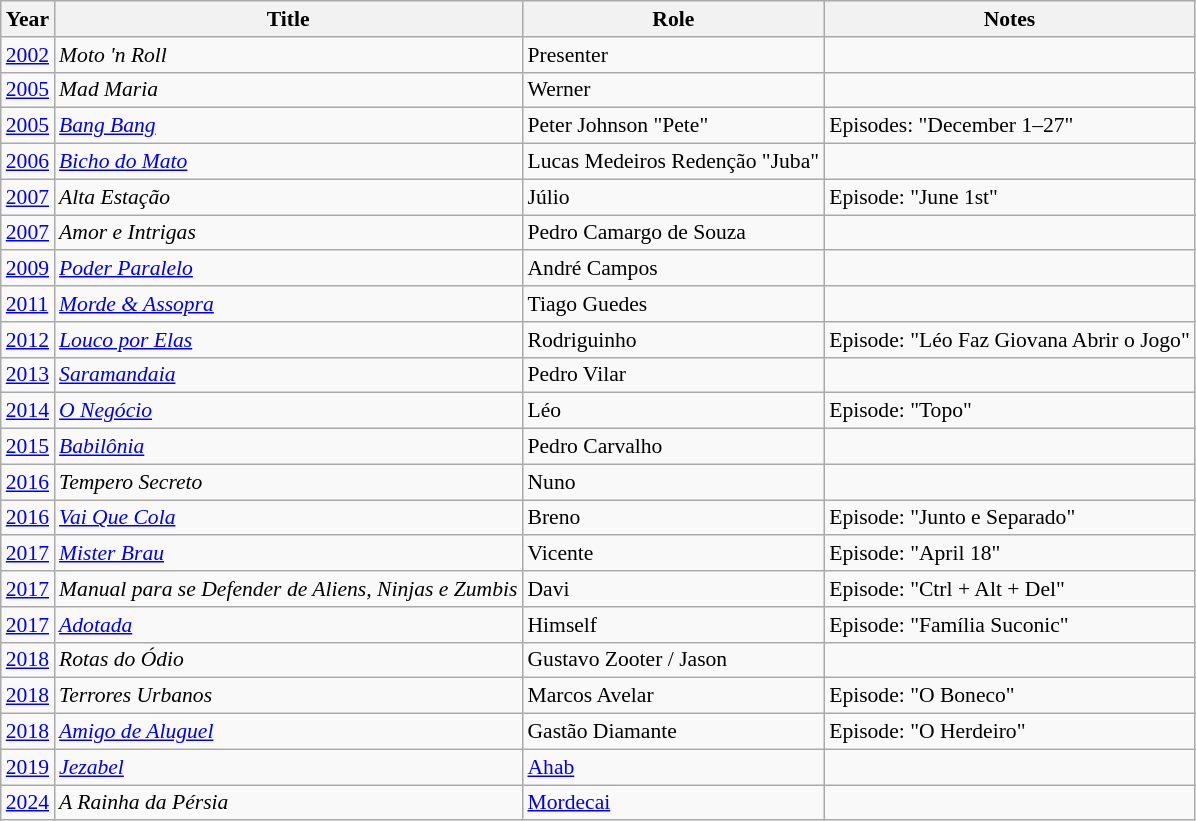<table class="wikitable" style="font-size: 90%;">
<tr>
<th>Year</th>
<th>Title</th>
<th>Role</th>
<th>Notes</th>
</tr>
<tr>
<td><a href='#'>2002</a></td>
<td><em>Moto 'n Roll</em></td>
<td>Presenter</td>
<td></td>
</tr>
<tr>
<td><a href='#'>2005</a></td>
<td><em>Mad Maria</em></td>
<td>Werner</td>
<td></td>
</tr>
<tr>
<td><a href='#'>2005</a></td>
<td><em><a href='#'>Bang Bang</a></em></td>
<td>Peter Johnson "Pete"</td>
<td>Episodes: "December 1–27"</td>
</tr>
<tr>
<td><a href='#'>2006</a></td>
<td><em><a href='#'>Bicho do Mato</a></em></td>
<td>Lucas Medeiros Redenção "Juba"</td>
<td></td>
</tr>
<tr>
<td><a href='#'>2007</a></td>
<td><em>Alta Estação</em></td>
<td>Júlio</td>
<td>Episode: "June 1st"</td>
</tr>
<tr>
<td><a href='#'>2007</a></td>
<td><em>Amor e Intrigas</em></td>
<td>Pedro Camargo de Souza</td>
<td></td>
</tr>
<tr>
<td><a href='#'>2009</a></td>
<td><em><a href='#'>Poder Paralelo</a></em></td>
<td>André Campos</td>
<td></td>
</tr>
<tr>
<td><a href='#'>2011</a></td>
<td><em><a href='#'>Morde & Assopra</a></em></td>
<td>Tiago Guedes</td>
<td></td>
</tr>
<tr>
<td><a href='#'>2012</a></td>
<td><em><a href='#'>Louco por Elas</a></em></td>
<td>Rodriguinho</td>
<td>Episode: "Léo Faz Giovana Abrir o Jogo"</td>
</tr>
<tr>
<td><a href='#'>2013</a></td>
<td><em><a href='#'>Saramandaia</a></em></td>
<td>Pedro Vilar</td>
<td></td>
</tr>
<tr>
<td><a href='#'>2014</a></td>
<td><em><a href='#'>O Negócio</a></em></td>
<td>Léo</td>
<td>Episode: "Topo"</td>
</tr>
<tr>
<td><a href='#'>2015</a></td>
<td><em><a href='#'>Babilônia</a></em></td>
<td>Pedro Carvalho</td>
<td></td>
</tr>
<tr>
<td><a href='#'>2016</a></td>
<td><em>Tempero Secreto</em></td>
<td>Nuno</td>
<td></td>
</tr>
<tr>
<td><a href='#'>2016</a></td>
<td><em><a href='#'>Vai Que Cola</a></em></td>
<td>Breno</td>
<td>Episode: "Junto e Separado"</td>
</tr>
<tr>
<td><a href='#'>2017</a></td>
<td><em><a href='#'>Mister Brau</a></em></td>
<td>Vicente</td>
<td>Episode: "April 18"</td>
</tr>
<tr>
<td><a href='#'>2017</a></td>
<td><em>Manual para se Defender de Aliens, Ninjas e Zumbis</em></td>
<td>Davi</td>
<td>Episode: "Ctrl + Alt + Del"</td>
</tr>
<tr>
<td><a href='#'>2017</a></td>
<td><em><a href='#'>Adotada</a></em></td>
<td>Himself</td>
<td>Episode: "Família Suconic"</td>
</tr>
<tr>
<td><a href='#'>2018</a></td>
<td><em>Rotas do Ódio</em></td>
<td>Gustavo Zooter / Jason</td>
<td></td>
</tr>
<tr>
<td><a href='#'>2018</a></td>
<td><em>Terrores Urbanos</em></td>
<td>Marcos Avelar</td>
<td>Episode: "O Boneco"</td>
</tr>
<tr>
<td><a href='#'>2018</a></td>
<td><em><a href='#'>Amigo de Aluguel</a></em></td>
<td>Gastão Diamante</td>
<td>Episode: "O Herdeiro"</td>
</tr>
<tr>
<td><a href='#'>2019</a></td>
<td><a href='#'><em>Jezabel</em></a></td>
<td><a href='#'>Ahab</a></td>
<td></td>
</tr>
<tr>
<td><a href='#'>2024</a></td>
<td><em>A Rainha da Pérsia</em></td>
<td><a href='#'>Mordecai</a></td>
<td></td>
</tr>
</table>
